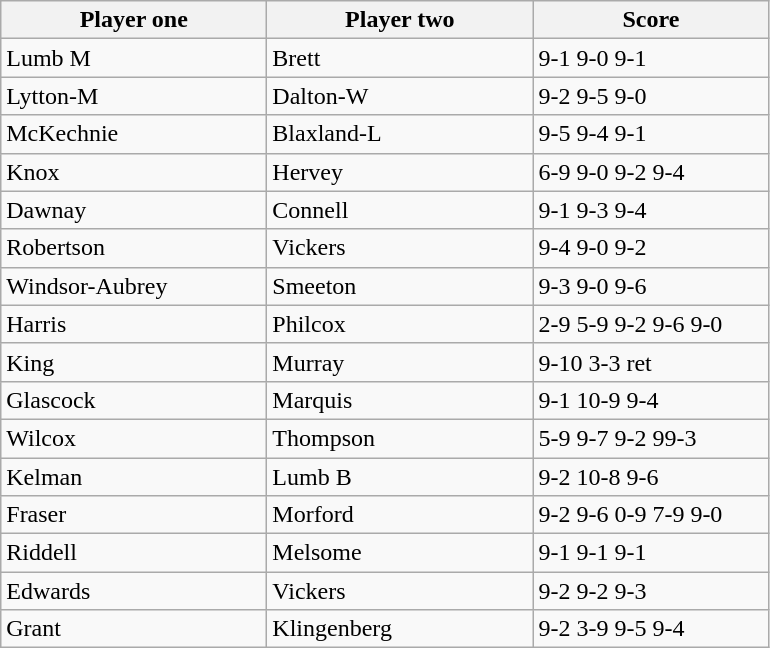<table class="wikitable">
<tr>
<th width=170>Player one</th>
<th width=170>Player two</th>
<th width=150>Score</th>
</tr>
<tr>
<td> Lumb M</td>
<td> Brett</td>
<td>9-1 9-0 9-1</td>
</tr>
<tr>
<td> Lytton-M</td>
<td> Dalton-W</td>
<td>9-2 9-5 9-0</td>
</tr>
<tr>
<td> McKechnie</td>
<td> Blaxland-L</td>
<td>9-5 9-4 9-1</td>
</tr>
<tr>
<td> Knox</td>
<td> Hervey</td>
<td>6-9 9-0 9-2 9-4</td>
</tr>
<tr>
<td> Dawnay</td>
<td> Connell</td>
<td>9-1 9-3 9-4</td>
</tr>
<tr>
<td> Robertson</td>
<td> Vickers</td>
<td>9-4 9-0 9-2</td>
</tr>
<tr>
<td> Windsor-Aubrey</td>
<td> Smeeton</td>
<td>9-3 9-0 9-6</td>
</tr>
<tr>
<td> Harris</td>
<td> Philcox</td>
<td>2-9 5-9 9-2 9-6 9-0</td>
</tr>
<tr>
<td> King</td>
<td> Murray</td>
<td>9-10 3-3 ret</td>
</tr>
<tr>
<td> Glascock</td>
<td> Marquis</td>
<td>9-1 10-9 9-4</td>
</tr>
<tr>
<td> Wilcox</td>
<td> Thompson</td>
<td>5-9 9-7 9-2 99-3</td>
</tr>
<tr>
<td> Kelman</td>
<td> Lumb B</td>
<td>9-2 10-8 9-6</td>
</tr>
<tr>
<td> Fraser</td>
<td> Morford</td>
<td>9-2 9-6 0-9 7-9 9-0</td>
</tr>
<tr>
<td> Riddell</td>
<td> Melsome</td>
<td>9-1 9-1 9-1</td>
</tr>
<tr>
<td> Edwards</td>
<td> Vickers</td>
<td>9-2 9-2 9-3</td>
</tr>
<tr>
<td> Grant</td>
<td> Klingenberg</td>
<td>9-2 3-9 9-5 9-4</td>
</tr>
</table>
